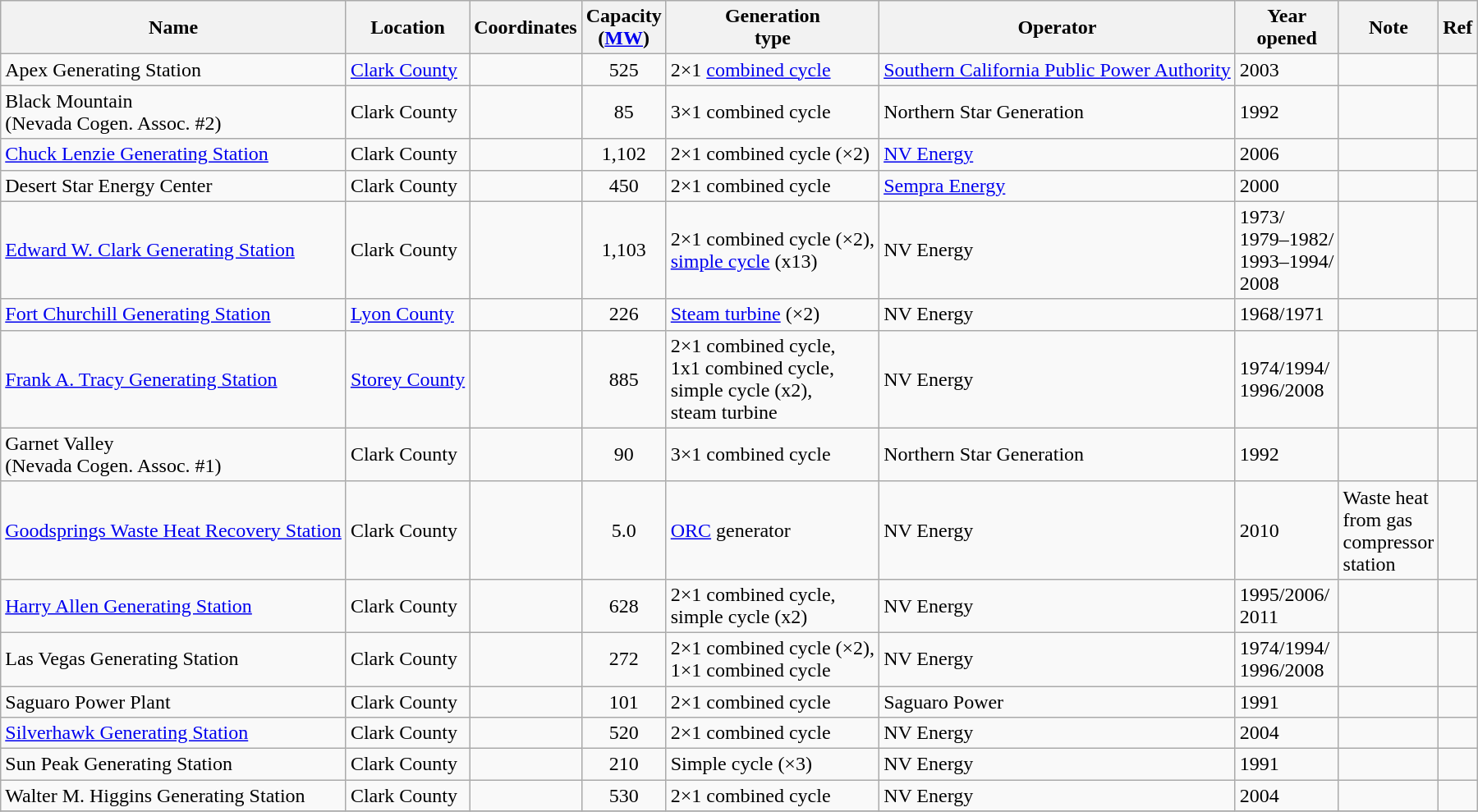<table class="wikitable sortable">
<tr>
<th>Name</th>
<th>Location</th>
<th>Coordinates</th>
<th>Capacity<br>(<a href='#'>MW</a>)</th>
<th>Generation<br>type</th>
<th>Operator</th>
<th>Year<br>opened</th>
<th class=unsortable>Note</th>
<th class=unsortable>Ref</th>
</tr>
<tr>
<td>Apex Generating Station</td>
<td><a href='#'>Clark County</a></td>
<td></td>
<td align=center>525</td>
<td>2×1 <a href='#'>combined cycle</a></td>
<td><a href='#'>Southern California Public Power Authority</a></td>
<td>2003</td>
<td></td>
<td></td>
</tr>
<tr>
<td>Black Mountain<br>(Nevada Cogen. Assoc. #2)</td>
<td>Clark County</td>
<td></td>
<td align=center>85</td>
<td>3×1 combined cycle</td>
<td>Northern Star Generation</td>
<td>1992</td>
<td></td>
<td></td>
</tr>
<tr>
<td><a href='#'>Chuck Lenzie Generating Station</a></td>
<td>Clark County</td>
<td></td>
<td align=center>1,102</td>
<td>2×1 combined cycle (×2)</td>
<td><a href='#'>NV Energy</a></td>
<td>2006</td>
<td></td>
<td></td>
</tr>
<tr>
<td>Desert Star Energy Center</td>
<td>Clark County</td>
<td></td>
<td align=center>450</td>
<td>2×1 combined cycle</td>
<td><a href='#'>Sempra Energy</a></td>
<td>2000</td>
<td></td>
<td></td>
</tr>
<tr>
<td><a href='#'>Edward W. Clark Generating Station</a></td>
<td>Clark County</td>
<td></td>
<td align=center>1,103</td>
<td>2×1 combined cycle (×2),<br><a href='#'>simple cycle</a> (x13)</td>
<td>NV Energy</td>
<td>1973/<br>1979–1982/<br>1993–1994/<br>2008</td>
<td></td>
<td></td>
</tr>
<tr>
<td><a href='#'>Fort Churchill Generating Station</a></td>
<td><a href='#'>Lyon County</a></td>
<td></td>
<td align=center>226</td>
<td><a href='#'>Steam turbine</a> (×2)</td>
<td>NV Energy</td>
<td>1968/1971</td>
<td></td>
<td></td>
</tr>
<tr>
<td><a href='#'>Frank A. Tracy Generating Station</a></td>
<td><a href='#'>Storey County</a></td>
<td></td>
<td align=center>885</td>
<td>2×1 combined cycle,<br>1x1 combined cycle,<br>simple cycle (x2),<br>steam turbine</td>
<td>NV Energy</td>
<td>1974/1994/<br>1996/2008</td>
<td></td>
<td></td>
</tr>
<tr>
<td>Garnet Valley<br>(Nevada Cogen. Assoc. #1)</td>
<td>Clark County</td>
<td></td>
<td align=center>90</td>
<td>3×1 combined cycle</td>
<td>Northern Star Generation</td>
<td>1992</td>
<td></td>
<td></td>
</tr>
<tr>
<td><a href='#'>Goodsprings Waste Heat Recovery Station</a></td>
<td>Clark County</td>
<td></td>
<td align=center>5.0</td>
<td><a href='#'>ORC</a> generator</td>
<td>NV Energy</td>
<td>2010</td>
<td>Waste heat<br>from gas<br>compressor<br>station</td>
<td></td>
</tr>
<tr>
<td><a href='#'>Harry Allen Generating Station</a></td>
<td>Clark County</td>
<td></td>
<td align=center>628</td>
<td>2×1 combined cycle,<br>simple cycle (x2)</td>
<td>NV Energy</td>
<td>1995/2006/<br>2011</td>
<td></td>
<td></td>
</tr>
<tr>
<td>Las Vegas Generating Station</td>
<td>Clark County</td>
<td></td>
<td align=center>272</td>
<td>2×1 combined cycle (×2),<br>1×1 combined cycle</td>
<td>NV Energy</td>
<td>1974/1994/<br>1996/2008</td>
<td></td>
<td></td>
</tr>
<tr>
<td>Saguaro Power Plant</td>
<td>Clark County</td>
<td></td>
<td align=center>101</td>
<td>2×1 combined cycle</td>
<td>Saguaro Power</td>
<td>1991</td>
<td></td>
<td></td>
</tr>
<tr>
<td><a href='#'>Silverhawk Generating Station</a></td>
<td>Clark County</td>
<td></td>
<td align=center>520</td>
<td>2×1 combined cycle</td>
<td>NV Energy</td>
<td>2004</td>
<td></td>
<td></td>
</tr>
<tr>
<td>Sun Peak Generating Station</td>
<td>Clark County</td>
<td></td>
<td align=center>210</td>
<td>Simple cycle (×3)</td>
<td>NV Energy</td>
<td>1991</td>
<td></td>
<td></td>
</tr>
<tr>
<td>Walter M. Higgins Generating Station</td>
<td>Clark County</td>
<td></td>
<td align=center>530</td>
<td>2×1 combined cycle</td>
<td>NV Energy</td>
<td>2004</td>
<td></td>
<td></td>
</tr>
<tr>
</tr>
</table>
